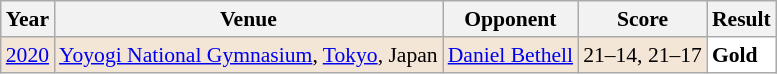<table class="sortable wikitable" style="font-size: 90%;">
<tr>
<th>Year</th>
<th>Venue</th>
<th>Opponent</th>
<th>Score</th>
<th>Result</th>
</tr>
<tr style="background:#F3E6D7">
<td align="center"><a href='#'>2020</a></td>
<td align="left"><a href='#'>Yoyogi National Gymnasium</a>, <a href='#'>Tokyo</a>, Japan</td>
<td align="left"> <a href='#'>Daniel Bethell</a></td>
<td align="left">21–14, 21–17</td>
<td style="text-align:left; background:white"> <strong>Gold</strong></td>
</tr>
</table>
